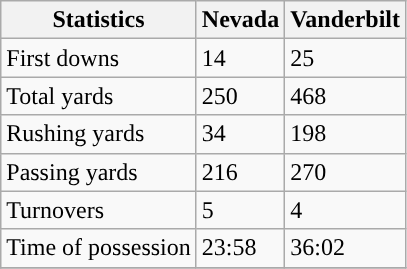<table class="wikitable">
<tr>
<th>Statistics</th>
<th>Nevada</th>
<th>Vanderbilt</th>
</tr>
<tr>
<td>First downs</td>
<td>14</td>
<td>25</td>
</tr>
<tr>
<td>Total yards</td>
<td>250</td>
<td>468</td>
</tr>
<tr>
<td>Rushing yards</td>
<td>34</td>
<td>198</td>
</tr>
<tr>
<td>Passing yards</td>
<td>216</td>
<td>270</td>
</tr>
<tr>
<td>Turnovers</td>
<td>5</td>
<td>4</td>
</tr>
<tr>
<td>Time of possession</td>
<td>23:58</td>
<td>36:02</td>
</tr>
<tr>
</tr>
</table>
